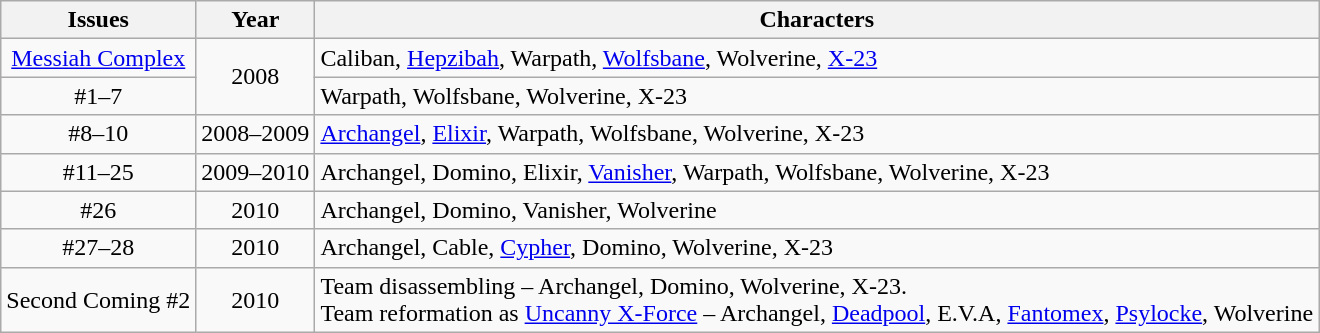<table class="wikitable">
<tr>
<th>Issues</th>
<th>Year</th>
<th>Characters</th>
</tr>
<tr>
<td align=center><a href='#'>Messiah Complex</a></td>
<td rowspan="2" style="text-align:center;">2008</td>
<td>Caliban, <a href='#'>Hepzibah</a>, Warpath, <a href='#'>Wolfsbane</a>, Wolverine, <a href='#'>X-23</a></td>
</tr>
<tr>
<td align=center>#1–7</td>
<td>Warpath, Wolfsbane, Wolverine, X-23</td>
</tr>
<tr>
<td align=center>#8–10</td>
<td align=center>2008–2009</td>
<td><a href='#'>Archangel</a>, <a href='#'>Elixir</a>, Warpath, Wolfsbane, Wolverine, X-23</td>
</tr>
<tr>
<td align=center>#11–25</td>
<td align=center>2009–2010</td>
<td>Archangel, Domino, Elixir, <a href='#'>Vanisher</a>, Warpath, Wolfsbane, Wolverine, X-23</td>
</tr>
<tr>
<td align=center>#26</td>
<td align=center>2010</td>
<td>Archangel, Domino, Vanisher, Wolverine</td>
</tr>
<tr>
<td align=center>#27–28</td>
<td align=center>2010</td>
<td>Archangel, Cable, <a href='#'>Cypher</a>, Domino, Wolverine, X-23</td>
</tr>
<tr>
<td align=center>Second Coming #2</td>
<td align=center>2010</td>
<td>Team disassembling – Archangel, Domino, Wolverine, X-23.<br>Team reformation as <a href='#'>Uncanny X-Force</a> – Archangel, <a href='#'>Deadpool</a>, E.V.A, <a href='#'>Fantomex</a>, <a href='#'>Psylocke</a>, Wolverine</td>
</tr>
</table>
